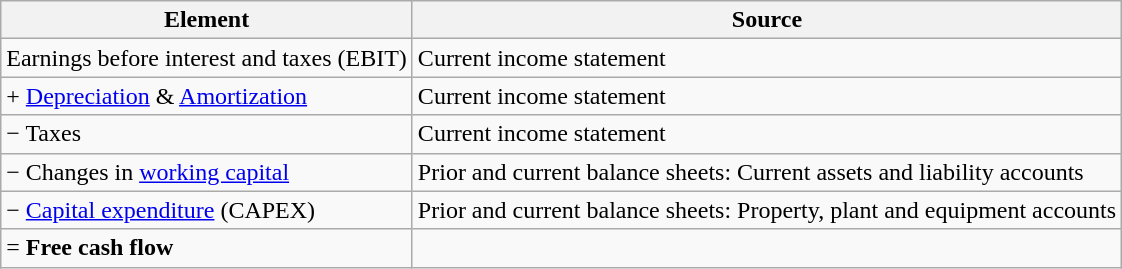<table class="wikitable">
<tr>
<th>Element</th>
<th>Source</th>
</tr>
<tr>
<td>Earnings before interest and taxes (EBIT)</td>
<td>Current income statement</td>
</tr>
<tr>
<td>+ <a href='#'>Depreciation</a> & <a href='#'>Amortization</a></td>
<td>Current income statement</td>
</tr>
<tr>
<td>− Taxes</td>
<td>Current income statement</td>
</tr>
<tr>
<td>− Changes in <a href='#'>working capital</a></td>
<td>Prior and current balance sheets: Current assets and liability accounts</td>
</tr>
<tr>
<td>− <a href='#'>Capital expenditure</a> (CAPEX)</td>
<td>Prior and current balance sheets: Property, plant and equipment accounts</td>
</tr>
<tr>
<td>= <strong>Free cash flow</strong></td>
<td></td>
</tr>
</table>
